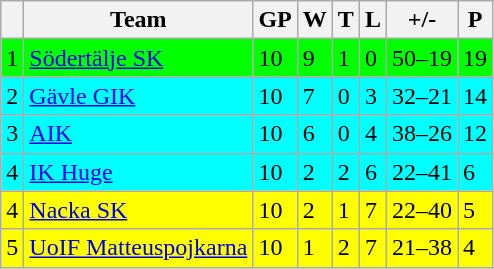<table class="wikitable">
<tr>
<th></th>
<th>Team</th>
<th>GP</th>
<th>W</th>
<th>T</th>
<th>L</th>
<th>+/-</th>
<th>P</th>
</tr>
<tr style="background:#00FF00">
<td>1</td>
<td><a href='#'>Södertälje SK</a></td>
<td>10</td>
<td>9</td>
<td>1</td>
<td>0</td>
<td>50–19</td>
<td>19</td>
</tr>
<tr style="background:#00FFFF">
<td>2</td>
<td><a href='#'>Gävle GIK</a></td>
<td>10</td>
<td>7</td>
<td>0</td>
<td>3</td>
<td>32–21</td>
<td>14</td>
</tr>
<tr style="background:#00FFFF">
<td>3</td>
<td><a href='#'>AIK</a></td>
<td>10</td>
<td>6</td>
<td>0</td>
<td>4</td>
<td>38–26</td>
<td>12</td>
</tr>
<tr style="background:#00FFFF">
<td>4</td>
<td><a href='#'>IK Huge</a></td>
<td>10</td>
<td>2</td>
<td>2</td>
<td>6</td>
<td>22–41</td>
<td>6</td>
</tr>
<tr style="background:#FFFF00">
<td>4</td>
<td><a href='#'>Nacka SK</a></td>
<td>10</td>
<td>2</td>
<td>1</td>
<td>7</td>
<td>22–40</td>
<td>5</td>
</tr>
<tr style="background:#FFFF00">
<td>5</td>
<td><a href='#'>UoIF Matteuspojkarna</a></td>
<td>10</td>
<td>1</td>
<td>2</td>
<td>7</td>
<td>21–38</td>
<td>4</td>
</tr>
</table>
